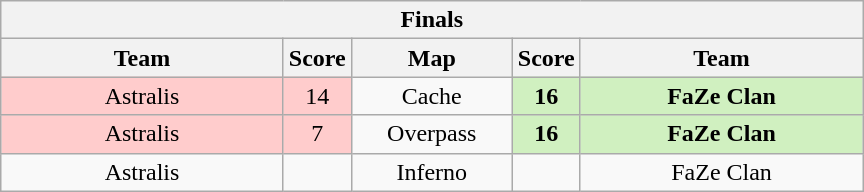<table class="wikitable" style="text-align: center;">
<tr>
<th colspan=5>Finals</th>
</tr>
<tr>
<th width="181px">Team</th>
<th width="20px">Score</th>
<th width="100px">Map</th>
<th width="20px">Score</th>
<th width="181px">Team</th>
</tr>
<tr>
<td style="background: #FFCCCC;">Astralis</td>
<td style="background: #FFCCCC;">14</td>
<td>Cache</td>
<td style="background: #D0F0C0;"><strong>16</strong></td>
<td style="background: #D0F0C0;"><strong>FaZe Clan</strong></td>
</tr>
<tr>
<td style="background: #FFCCCC;">Astralis</td>
<td style="background: #FFCCCC;">7</td>
<td>Overpass</td>
<td style="background: #D0F0C0;"><strong>16</strong></td>
<td style="background: #D0F0C0;"><strong>FaZe Clan</strong></td>
</tr>
<tr>
<td>Astralis</td>
<td></td>
<td>Inferno</td>
<td></td>
<td>FaZe Clan</td>
</tr>
</table>
